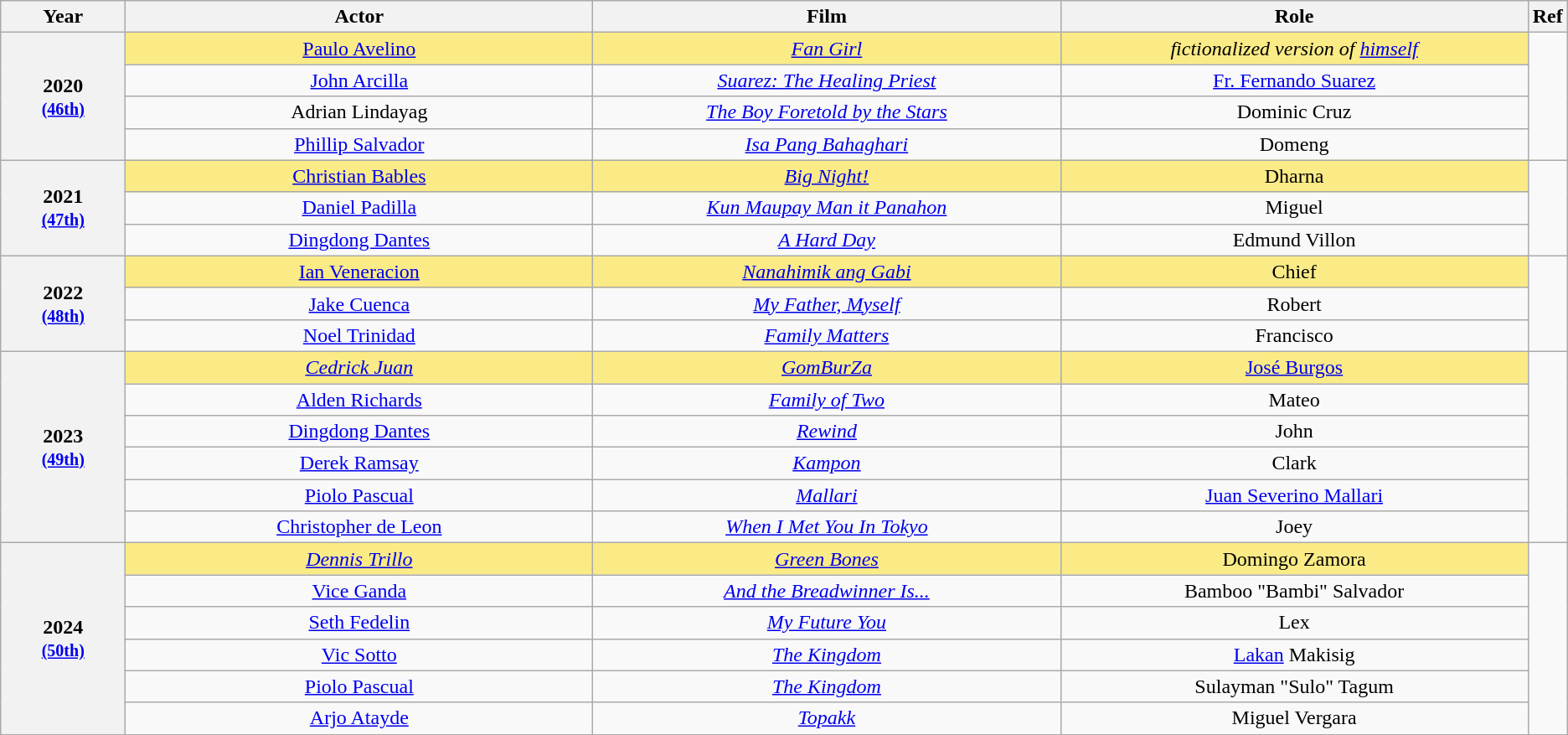<table class="wikitable" style="text-align:center">
<tr>
<th scope="col" style="width:8%;">Year</th>
<th scope="col" style="width:30%;">Actor</th>
<th scope="col" style="width:30%;">Film</th>
<th scope="col" style="width:30%;">Role</th>
<th scope="col" style="width:2%;">Ref</th>
</tr>
<tr>
<th rowspan="4" scope="row" style="text-align:center">2020 <br><small><a href='#'>(46th)</a> </small></th>
<td style="background:#FAEB86"><a href='#'>Paulo Avelino</a></td>
<td style="background:#FAEB86"><em><a href='#'>Fan Girl</a></em></td>
<td style="background:#FAEB86"><em>fictionalized version of <a href='#'>himself</a></em></td>
<td rowspan="4"></td>
</tr>
<tr>
<td><a href='#'>John Arcilla</a></td>
<td><em><a href='#'>Suarez: The Healing Priest</a></em></td>
<td><a href='#'>Fr. Fernando Suarez</a></td>
</tr>
<tr>
<td>Adrian Lindayag</td>
<td><em><a href='#'>The Boy Foretold by the Stars</a></em></td>
<td>Dominic Cruz</td>
</tr>
<tr>
<td><a href='#'>Phillip Salvador</a></td>
<td><em><a href='#'>Isa Pang Bahaghari</a></em></td>
<td>Domeng</td>
</tr>
<tr>
<th rowspan="3" scope="row" style="text-align:center">2021 <br><small><a href='#'>(47th)</a> </small></th>
<td style="background:#FAEB86"><a href='#'>Christian Bables</a></td>
<td style="background:#FAEB86"><em><a href='#'>Big Night!</a></em></td>
<td style="background:#FAEB86">Dharna</td>
<td rowspan="3"></td>
</tr>
<tr>
<td><a href='#'>Daniel Padilla</a></td>
<td><em><a href='#'>Kun Maupay Man it Panahon</a></em></td>
<td>Miguel</td>
</tr>
<tr>
<td><a href='#'>Dingdong Dantes</a></td>
<td><em><a href='#'>A Hard Day</a></em></td>
<td>Edmund Villon</td>
</tr>
<tr>
<th rowspan="3" scope="row" style="text-align:center">2022 <br><small><a href='#'>(48th)</a> </small></th>
<td style="background:#FAEB86"><a href='#'>Ian Veneracion</a></td>
<td style="background:#FAEB86"><em><a href='#'>Nanahimik ang Gabi</a></em></td>
<td style="background:#FAEB86">Chief</td>
<td rowspan="3"></td>
</tr>
<tr>
<td><a href='#'>Jake Cuenca</a></td>
<td><em><a href='#'>My Father, Myself</a></em></td>
<td>Robert</td>
</tr>
<tr>
<td><a href='#'>Noel Trinidad</a></td>
<td><em><a href='#'>Family Matters</a></em></td>
<td>Francisco</td>
</tr>
<tr>
<th rowspan="6" scope="row" style="text-align:center">2023 <br><small><a href='#'>(49th)</a> </small></th>
<td style="background:#FAEB86"><em><a href='#'>Cedrick Juan</a></em> </td>
<td style="background:#FAEB86"><em><a href='#'>GomBurZa</a></em></td>
<td style="background:#FAEB86"><a href='#'>José Burgos</a></td>
<td rowspan="6"></td>
</tr>
<tr>
<td><a href='#'>Alden Richards</a></td>
<td><em><a href='#'>Family of Two</a></em></td>
<td>Mateo</td>
</tr>
<tr>
<td><a href='#'>Dingdong Dantes</a></td>
<td><em><a href='#'>Rewind</a></em></td>
<td>John</td>
</tr>
<tr>
<td><a href='#'>Derek Ramsay</a></td>
<td><em><a href='#'>Kampon</a></em></td>
<td>Clark</td>
</tr>
<tr>
<td><a href='#'>Piolo Pascual</a></td>
<td><em><a href='#'>Mallari</a></em></td>
<td><a href='#'>Juan Severino Mallari</a></td>
</tr>
<tr>
<td><a href='#'>Christopher de Leon</a></td>
<td><em><a href='#'>When I Met You In Tokyo</a></em></td>
<td>Joey</td>
</tr>
<tr>
<th rowspan="6" scope="row" style="text-align:center">2024 <br><small><a href='#'>(50th)</a> </small></th>
<td style="background:#FAEB86"><em><a href='#'>Dennis Trillo</a></em> </td>
<td style="background:#FAEB86"><em><a href='#'>Green Bones</a></em></td>
<td style="background:#FAEB86">Domingo Zamora</td>
<td rowspan=6></td>
</tr>
<tr>
<td><a href='#'>Vice Ganda</a></td>
<td><em><a href='#'>And the Breadwinner Is...</a></em></td>
<td>Bamboo "Bambi" Salvador</td>
</tr>
<tr>
<td><a href='#'>Seth Fedelin</a></td>
<td><em><a href='#'>My Future You</a></em></td>
<td>Lex</td>
</tr>
<tr>
<td><a href='#'>Vic Sotto</a></td>
<td><em><a href='#'>The Kingdom</a></em></td>
<td><a href='#'>Lakan</a> Makisig</td>
</tr>
<tr>
<td><a href='#'>Piolo Pascual</a></td>
<td><em><a href='#'>The Kingdom</a></em></td>
<td>Sulayman "Sulo" Tagum</td>
</tr>
<tr>
<td><a href='#'>Arjo Atayde</a></td>
<td><em><a href='#'>Topakk</a></em></td>
<td>Miguel Vergara</td>
</tr>
</table>
